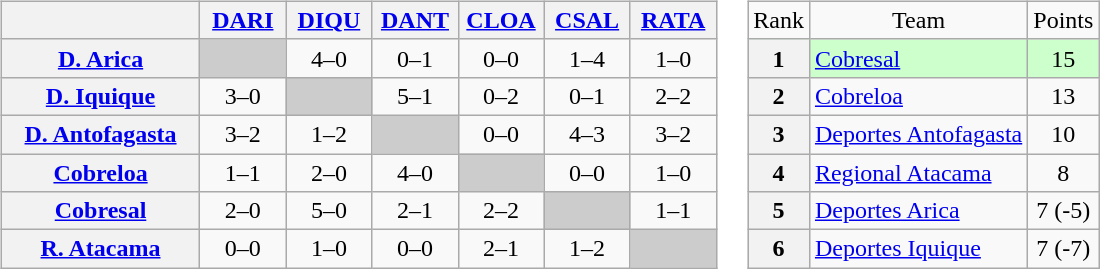<table>
<tr>
<td><br><table class="wikitable" style="text-align:center">
<tr>
<th width="125"> </th>
<th width="50"><a href='#'>DARI</a></th>
<th width="50"><a href='#'>DIQU</a></th>
<th width="50"><a href='#'>DANT</a></th>
<th width="50"><a href='#'>CLOA</a></th>
<th width="50"><a href='#'>CSAL</a></th>
<th width="50"><a href='#'>RATA</a></th>
</tr>
<tr>
<th><a href='#'>D. Arica</a></th>
<td bgcolor="#CCCCCC"></td>
<td>4–0</td>
<td>0–1</td>
<td>0–0</td>
<td>1–4</td>
<td>1–0</td>
</tr>
<tr>
<th><a href='#'>D. Iquique</a></th>
<td>3–0</td>
<td bgcolor="#CCCCCC"></td>
<td>5–1</td>
<td>0–2</td>
<td>0–1</td>
<td>2–2</td>
</tr>
<tr>
<th><a href='#'>D. Antofagasta</a></th>
<td>3–2</td>
<td>1–2</td>
<td bgcolor="#CCCCCC"></td>
<td>0–0</td>
<td>4–3</td>
<td>3–2</td>
</tr>
<tr>
<th><a href='#'>Cobreloa</a></th>
<td>1–1</td>
<td>2–0</td>
<td>4–0</td>
<td bgcolor="#CCCCCC"></td>
<td>0–0</td>
<td>1–0</td>
</tr>
<tr>
<th><a href='#'>Cobresal</a></th>
<td>2–0</td>
<td>5–0</td>
<td>2–1</td>
<td>2–2</td>
<td bgcolor="#CCCCCC"></td>
<td>1–1</td>
</tr>
<tr>
<th><a href='#'>R. Atacama</a></th>
<td>0–0</td>
<td>1–0</td>
<td>0–0</td>
<td>2–1</td>
<td>1–2</td>
<td bgcolor="#CCCCCC"></td>
</tr>
</table>
</td>
<td><br><table class="wikitable" style="text-align: center;">
<tr>
<td>Rank</td>
<td>Team</td>
<td>Points</td>
</tr>
<tr bgcolor="#ccffcc">
<th>1</th>
<td style="text-align: left;"><a href='#'>Cobresal</a></td>
<td>15</td>
</tr>
<tr>
<th>2</th>
<td style="text-align: left;"><a href='#'>Cobreloa</a></td>
<td>13</td>
</tr>
<tr>
<th>3</th>
<td style="text-align: left;"><a href='#'>Deportes Antofagasta</a></td>
<td>10</td>
</tr>
<tr>
<th>4</th>
<td style="text-align: left;"><a href='#'>Regional Atacama</a></td>
<td>8</td>
</tr>
<tr>
<th>5</th>
<td style="text-align: left;"><a href='#'>Deportes Arica</a></td>
<td>7 (-5)</td>
</tr>
<tr>
<th>6</th>
<td style="text-align: left;"><a href='#'>Deportes Iquique</a></td>
<td>7 (-7)</td>
</tr>
</table>
</td>
</tr>
</table>
